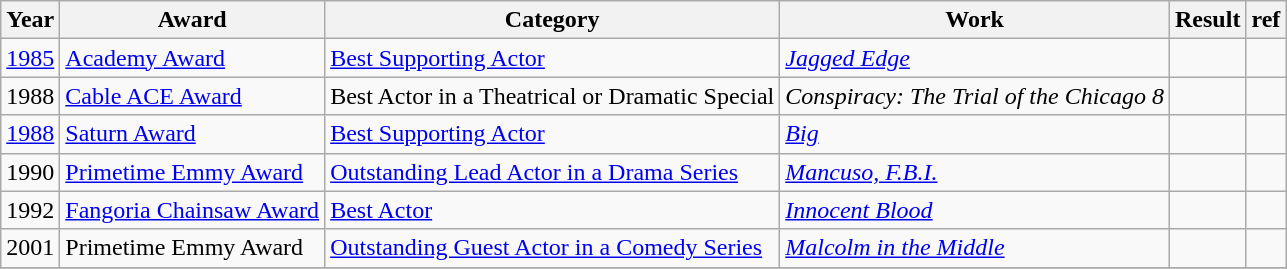<table class="wikitable">
<tr>
<th>Year</th>
<th>Award</th>
<th>Category</th>
<th>Work</th>
<th>Result</th>
<th>ref</th>
</tr>
<tr>
<td><a href='#'>1985</a></td>
<td><a href='#'>Academy Award</a></td>
<td><a href='#'>Best Supporting Actor</a></td>
<td><em><a href='#'>Jagged Edge</a></em></td>
<td></td>
<td></td>
</tr>
<tr>
<td>1988</td>
<td><a href='#'>Cable ACE Award</a></td>
<td>Best Actor in a Theatrical or Dramatic Special</td>
<td><em>Conspiracy: The Trial of the Chicago 8</em></td>
<td></td>
<td></td>
</tr>
<tr>
<td><a href='#'>1988</a></td>
<td><a href='#'>Saturn Award</a></td>
<td><a href='#'>Best Supporting Actor</a></td>
<td><em><a href='#'>Big</a></em></td>
<td></td>
<td></td>
</tr>
<tr>
<td>1990</td>
<td><a href='#'>Primetime Emmy Award</a></td>
<td><a href='#'>Outstanding Lead Actor in a Drama Series</a></td>
<td><em><a href='#'>Mancuso, F.B.I.</a></em></td>
<td></td>
<td></td>
</tr>
<tr>
<td>1992</td>
<td><a href='#'>Fangoria Chainsaw Award</a></td>
<td><a href='#'>Best Actor</a></td>
<td><em><a href='#'>Innocent Blood</a></em></td>
<td></td>
<td></td>
</tr>
<tr>
<td>2001</td>
<td>Primetime Emmy Award</td>
<td><a href='#'>Outstanding Guest Actor in a Comedy Series</a></td>
<td><em><a href='#'>Malcolm in the Middle</a></em></td>
<td></td>
<td></td>
</tr>
<tr>
</tr>
</table>
